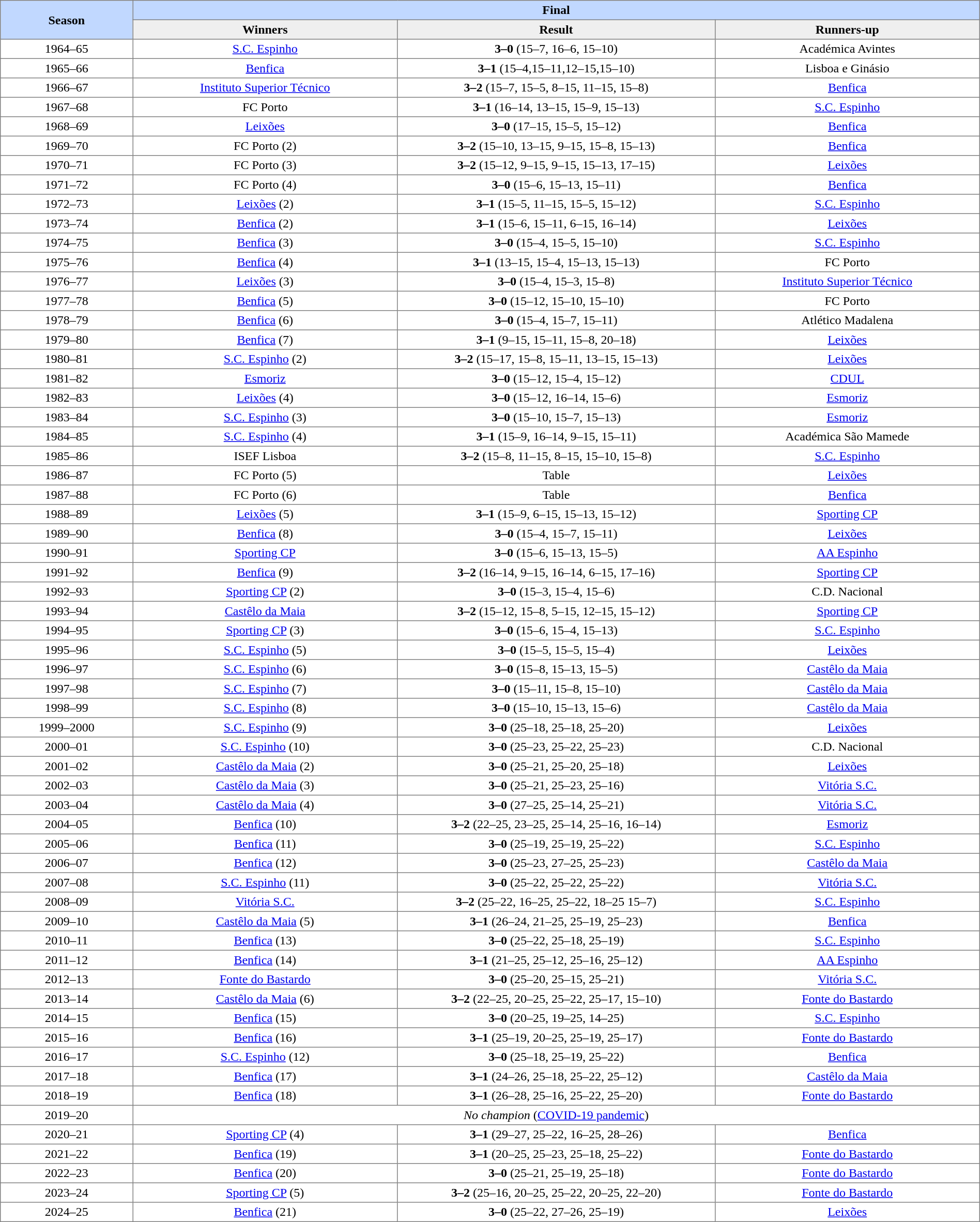<table border=1 cellpadding="3 cellspacing" style="border-collapse:collapse">
<tr bgcolor=#C1D8FF>
<th rowspan=2 width=5%>Season</th>
<th colspan=3>Final</th>
</tr>
<tr bgcolor=#EFEFEF>
<th width=10%>Winners</th>
<th width=12%>Result</th>
<th width=10%>Runners-up</th>
</tr>
<tr align=center>
<td>1964–65</td>
<td><a href='#'>S.C. Espinho</a></td>
<td><strong>3–0</strong> (15–7, 16–6, 15–10)</td>
<td>Académica Avintes</td>
</tr>
<tr align=center>
<td>1965–66</td>
<td><a href='#'>Benfica</a></td>
<td><strong>3–1</strong> (15–4,15–11,12–15,15–10)</td>
<td>Lisboa e Ginásio</td>
</tr>
<tr align=center>
<td>1966–67</td>
<td><a href='#'>Instituto Superior Técnico</a></td>
<td><strong>3–2</strong> (15–7, 15–5, 8–15, 11–15, 15–8)</td>
<td><a href='#'>Benfica</a></td>
</tr>
<tr align=center>
<td>1967–68</td>
<td>FC Porto</td>
<td><strong>3–1</strong> (16–14, 13–15, 15–9, 15–13)</td>
<td><a href='#'>S.C. Espinho</a></td>
</tr>
<tr align=center>
<td>1968–69</td>
<td><a href='#'>Leixões</a></td>
<td><strong>3–0</strong> (17–15, 15–5, 15–12)</td>
<td><a href='#'>Benfica</a></td>
</tr>
<tr align=center>
<td>1969–70</td>
<td>FC Porto (2)</td>
<td><strong>3–2</strong> (15–10, 13–15, 9–15, 15–8, 15–13)</td>
<td><a href='#'>Benfica</a></td>
</tr>
<tr align=center>
<td>1970–71</td>
<td>FC Porto (3)</td>
<td><strong>3–2</strong> (15–12, 9–15, 9–15, 15–13, 17–15)</td>
<td><a href='#'>Leixões</a></td>
</tr>
<tr align=center>
<td>1971–72</td>
<td>FC Porto (4)</td>
<td><strong>3–0</strong> (15–6, 15–13, 15–11)</td>
<td><a href='#'>Benfica</a></td>
</tr>
<tr align=center>
<td>1972–73</td>
<td><a href='#'>Leixões</a> (2)</td>
<td><strong>3–1</strong> (15–5, 11–15, 15–5, 15–12)</td>
<td><a href='#'>S.C. Espinho</a></td>
</tr>
<tr align=center>
<td>1973–74</td>
<td><a href='#'>Benfica</a> (2)</td>
<td><strong>3–1</strong> (15–6, 15–11, 6–15, 16–14)</td>
<td><a href='#'>Leixões</a></td>
</tr>
<tr align=center>
<td>1974–75</td>
<td><a href='#'>Benfica</a> (3)</td>
<td><strong>3–0</strong> (15–4, 15–5, 15–10)</td>
<td><a href='#'>S.C. Espinho</a></td>
</tr>
<tr align=center>
<td>1975–76</td>
<td><a href='#'>Benfica</a> (4)</td>
<td><strong>3–1</strong> (13–15, 15–4, 15–13, 15–13)</td>
<td>FC Porto</td>
</tr>
<tr align=center>
<td>1976–77</td>
<td><a href='#'>Leixões</a> (3)</td>
<td><strong>3–0</strong> (15–4, 15–3, 15–8)</td>
<td><a href='#'>Instituto Superior Técnico</a></td>
</tr>
<tr align=center>
<td>1977–78</td>
<td><a href='#'>Benfica</a> (5)</td>
<td><strong>3–0</strong> (15–12, 15–10, 15–10)</td>
<td>FC Porto</td>
</tr>
<tr align=center>
<td>1978–79</td>
<td><a href='#'>Benfica</a> (6)</td>
<td><strong>3–0</strong> (15–4, 15–7, 15–11)</td>
<td>Atlético Madalena</td>
</tr>
<tr align=center>
<td>1979–80</td>
<td><a href='#'>Benfica</a> (7)</td>
<td><strong>3–1</strong> (9–15, 15–11, 15–8, 20–18)</td>
<td><a href='#'>Leixões</a></td>
</tr>
<tr align=center>
<td>1980–81</td>
<td><a href='#'>S.C. Espinho</a> (2)</td>
<td><strong>3–2</strong> (15–17, 15–8, 15–11, 13–15, 15–13)</td>
<td><a href='#'>Leixões</a></td>
</tr>
<tr align=center>
<td>1981–82</td>
<td><a href='#'>Esmoriz</a></td>
<td><strong>3–0</strong> (15–12, 15–4, 15–12)</td>
<td><a href='#'>CDUL</a></td>
</tr>
<tr align=center>
<td>1982–83</td>
<td><a href='#'>Leixões</a> (4)</td>
<td><strong>3–0</strong> (15–12, 16–14, 15–6)</td>
<td><a href='#'>Esmoriz</a></td>
</tr>
<tr align=center>
<td>1983–84</td>
<td><a href='#'>S.C. Espinho</a> (3)</td>
<td><strong>3–0</strong> (15–10, 15–7, 15–13)</td>
<td><a href='#'>Esmoriz</a></td>
</tr>
<tr align=center>
<td>1984–85</td>
<td><a href='#'>S.C. Espinho</a> (4)</td>
<td><strong>3–1</strong> (15–9, 16–14, 9–15, 15–11)</td>
<td>Académica São Mamede</td>
</tr>
<tr align=center>
<td>1985–86</td>
<td>ISEF Lisboa</td>
<td><strong>3–2</strong> (15–8, 11–15, 8–15, 15–10, 15–8)</td>
<td><a href='#'>S.C. Espinho</a></td>
</tr>
<tr align=center>
<td>1986–87</td>
<td>FC Porto (5)</td>
<td>Table</td>
<td><a href='#'>Leixões</a></td>
</tr>
<tr align=center>
<td>1987–88</td>
<td>FC Porto (6)</td>
<td>Table</td>
<td><a href='#'>Benfica</a></td>
</tr>
<tr align=center>
<td>1988–89</td>
<td><a href='#'>Leixões</a> (5)</td>
<td><strong>3–1</strong> (15–9, 6–15, 15–13, 15–12)</td>
<td><a href='#'>Sporting CP</a></td>
</tr>
<tr align=center>
<td>1989–90</td>
<td><a href='#'>Benfica</a> (8)</td>
<td><strong>3–0</strong> (15–4, 15–7, 15–11)</td>
<td><a href='#'>Leixões</a></td>
</tr>
<tr align=center>
<td>1990–91</td>
<td><a href='#'>Sporting CP</a></td>
<td><strong>3–0</strong> (15–6, 15–13, 15–5)</td>
<td><a href='#'>AA Espinho</a></td>
</tr>
<tr align=center>
<td>1991–92</td>
<td><a href='#'>Benfica</a> (9)</td>
<td><strong>3–2</strong> (16–14, 9–15, 16–14, 6–15, 17–16)</td>
<td><a href='#'>Sporting CP</a></td>
</tr>
<tr align=center>
<td>1992–93</td>
<td><a href='#'>Sporting CP</a> (2)</td>
<td><strong>3–0</strong> (15–3, 15–4, 15–6)</td>
<td>C.D. Nacional</td>
</tr>
<tr align=center>
<td>1993–94</td>
<td><a href='#'>Castêlo da Maia</a></td>
<td><strong>3–2</strong> (15–12, 15–8, 5–15, 12–15, 15–12)</td>
<td><a href='#'>Sporting CP</a></td>
</tr>
<tr align=center>
<td>1994–95</td>
<td><a href='#'>Sporting CP</a> (3)</td>
<td><strong>3–0</strong> (15–6, 15–4, 15–13)</td>
<td><a href='#'>S.C. Espinho</a></td>
</tr>
<tr align=center>
<td>1995–96</td>
<td><a href='#'>S.C. Espinho</a> (5)</td>
<td><strong>3–0</strong> (15–5, 15–5, 15–4)</td>
<td><a href='#'>Leixões</a></td>
</tr>
<tr align=center>
<td>1996–97</td>
<td><a href='#'>S.C. Espinho</a> (6)</td>
<td><strong>3–0</strong> (15–8, 15–13, 15–5)</td>
<td><a href='#'>Castêlo da Maia</a></td>
</tr>
<tr align=center>
<td>1997–98</td>
<td><a href='#'>S.C. Espinho</a> (7)</td>
<td><strong>3–0</strong> (15–11, 15–8, 15–10)</td>
<td><a href='#'>Castêlo da Maia</a></td>
</tr>
<tr align=center>
<td>1998–99</td>
<td><a href='#'>S.C. Espinho</a> (8)</td>
<td><strong>3–0</strong> (15–10, 15–13, 15–6)</td>
<td><a href='#'>Castêlo da Maia</a></td>
</tr>
<tr align=center>
<td>1999–2000</td>
<td><a href='#'>S.C. Espinho</a> (9)</td>
<td><strong>3–0</strong> (25–18, 25–18, 25–20)</td>
<td><a href='#'>Leixões</a></td>
</tr>
<tr align=center>
<td>2000–01</td>
<td><a href='#'>S.C. Espinho</a> (10)</td>
<td><strong>3–0</strong> (25–23, 25–22, 25–23)</td>
<td>C.D. Nacional</td>
</tr>
<tr align=center>
<td>2001–02</td>
<td><a href='#'>Castêlo da Maia</a> (2)</td>
<td><strong>3–0</strong> (25–21, 25–20, 25–18)</td>
<td><a href='#'>Leixões</a></td>
</tr>
<tr align=center>
<td>2002–03</td>
<td><a href='#'>Castêlo da Maia</a> (3)</td>
<td><strong>3–0</strong> (25–21, 25–23, 25–16)</td>
<td><a href='#'>Vitória S.C.</a></td>
</tr>
<tr align=center>
<td>2003–04</td>
<td><a href='#'>Castêlo da Maia</a> (4)</td>
<td><strong>3–0</strong> (27–25, 25–14, 25–21)</td>
<td><a href='#'>Vitória S.C.</a></td>
</tr>
<tr align=center>
<td>2004–05</td>
<td><a href='#'>Benfica</a> (10)</td>
<td><strong>3–2</strong> (22–25, 23–25, 25–14, 25–16, 16–14)</td>
<td><a href='#'>Esmoriz</a></td>
</tr>
<tr align=center>
<td>2005–06</td>
<td><a href='#'>Benfica</a> (11)</td>
<td><strong>3–0</strong> (25–19, 25–19, 25–22)</td>
<td><a href='#'>S.C. Espinho</a></td>
</tr>
<tr align=center>
<td>2006–07</td>
<td><a href='#'>Benfica</a> (12)</td>
<td><strong>3–0</strong> (25–23, 27–25, 25–23)</td>
<td><a href='#'>Castêlo da Maia</a></td>
</tr>
<tr align=center>
<td>2007–08</td>
<td><a href='#'>S.C. Espinho</a> (11)</td>
<td><strong>3–0</strong> (25–22, 25–22, 25–22)</td>
<td><a href='#'>Vitória S.C.</a></td>
</tr>
<tr align=center>
<td>2008–09</td>
<td><a href='#'>Vitória S.C.</a></td>
<td><strong>3–2</strong> (25–22, 16–25, 25–22, 18–25 15–7)</td>
<td><a href='#'>S.C. Espinho</a></td>
</tr>
<tr align=center>
<td>2009–10</td>
<td><a href='#'>Castêlo da Maia</a> (5)</td>
<td><strong>3–1</strong> (26–24, 21–25, 25–19, 25–23)</td>
<td><a href='#'>Benfica</a></td>
</tr>
<tr align=center>
<td>2010–11</td>
<td><a href='#'>Benfica</a> (13)</td>
<td><strong>3–0</strong> (25–22, 25–18, 25–19)</td>
<td><a href='#'>S.C. Espinho</a></td>
</tr>
<tr align=center>
<td>2011–12</td>
<td><a href='#'>Benfica</a> (14)</td>
<td><strong>3–1</strong> (21–25, 25–12, 25–16, 25–12)</td>
<td><a href='#'>AA Espinho</a></td>
</tr>
<tr align=center>
<td>2012–13</td>
<td><a href='#'>Fonte do Bastardo</a></td>
<td><strong>3–0</strong> (25–20, 25–15, 25–21)</td>
<td><a href='#'>Vitória S.C.</a></td>
</tr>
<tr align=center>
<td>2013–14</td>
<td><a href='#'>Castêlo da Maia</a> (6)</td>
<td><strong>3–2</strong> (22–25, 20–25, 25–22, 25–17, 15–10)</td>
<td><a href='#'>Fonte do Bastardo</a></td>
</tr>
<tr align=center>
<td>2014–15</td>
<td><a href='#'>Benfica</a> (15)</td>
<td><strong>3–0</strong> (20–25, 19–25, 14–25)</td>
<td><a href='#'>S.C. Espinho</a></td>
</tr>
<tr align=center>
<td>2015–16</td>
<td><a href='#'>Benfica</a> (16)</td>
<td><strong>3–1</strong> (25–19, 20–25, 25–19, 25–17)</td>
<td><a href='#'>Fonte do Bastardo</a></td>
</tr>
<tr align=center>
<td>2016–17</td>
<td><a href='#'>S.C. Espinho</a> (12)</td>
<td><strong>3–0</strong> (25–18, 25–19, 25–22)</td>
<td><a href='#'>Benfica</a></td>
</tr>
<tr align=center>
<td>2017–18</td>
<td><a href='#'>Benfica</a> (17)</td>
<td><strong>3–1</strong> (24–26, 25–18, 25–22, 25–12)</td>
<td><a href='#'>Castêlo da Maia</a></td>
</tr>
<tr align=center>
<td>2018–19</td>
<td><a href='#'>Benfica</a> (18)</td>
<td><strong>3–1</strong> (26–28, 25–16, 25–22, 25–20)</td>
<td><a href='#'>Fonte do Bastardo</a></td>
</tr>
<tr align=center>
<td>2019–20</td>
<td colspan=3><em>No champion</em> (<a href='#'>COVID-19 pandemic</a>)</td>
</tr>
<tr align=center>
<td>2020–21</td>
<td><a href='#'>Sporting CP</a> (4)</td>
<td><strong>3–1</strong> (29–27, 25–22, 16–25, 28–26)</td>
<td><a href='#'>Benfica</a></td>
</tr>
<tr align=center>
<td>2021–22</td>
<td><a href='#'>Benfica</a> (19)</td>
<td><strong>3–1</strong> (20–25, 25–23, 25–18, 25–22)</td>
<td><a href='#'>Fonte do Bastardo</a></td>
</tr>
<tr align=center>
<td>2022–23</td>
<td><a href='#'>Benfica</a> (20)</td>
<td><strong>3–0</strong> (25–21, 25–19, 25–18)</td>
<td><a href='#'>Fonte do Bastardo</a></td>
</tr>
<tr align=center>
<td>2023–24</td>
<td><a href='#'>Sporting CP</a> (5)</td>
<td><strong>3–2</strong> (25–16, 20–25, 25–22, 20–25, 22–20)</td>
<td><a href='#'>Fonte do Bastardo</a></td>
</tr>
<tr align=center>
<td>2024–25</td>
<td><a href='#'>Benfica</a> (21)</td>
<td><strong>3–0</strong> (25–22, 27–26, 25–19)</td>
<td><a href='#'>Leixões</a></td>
</tr>
</table>
